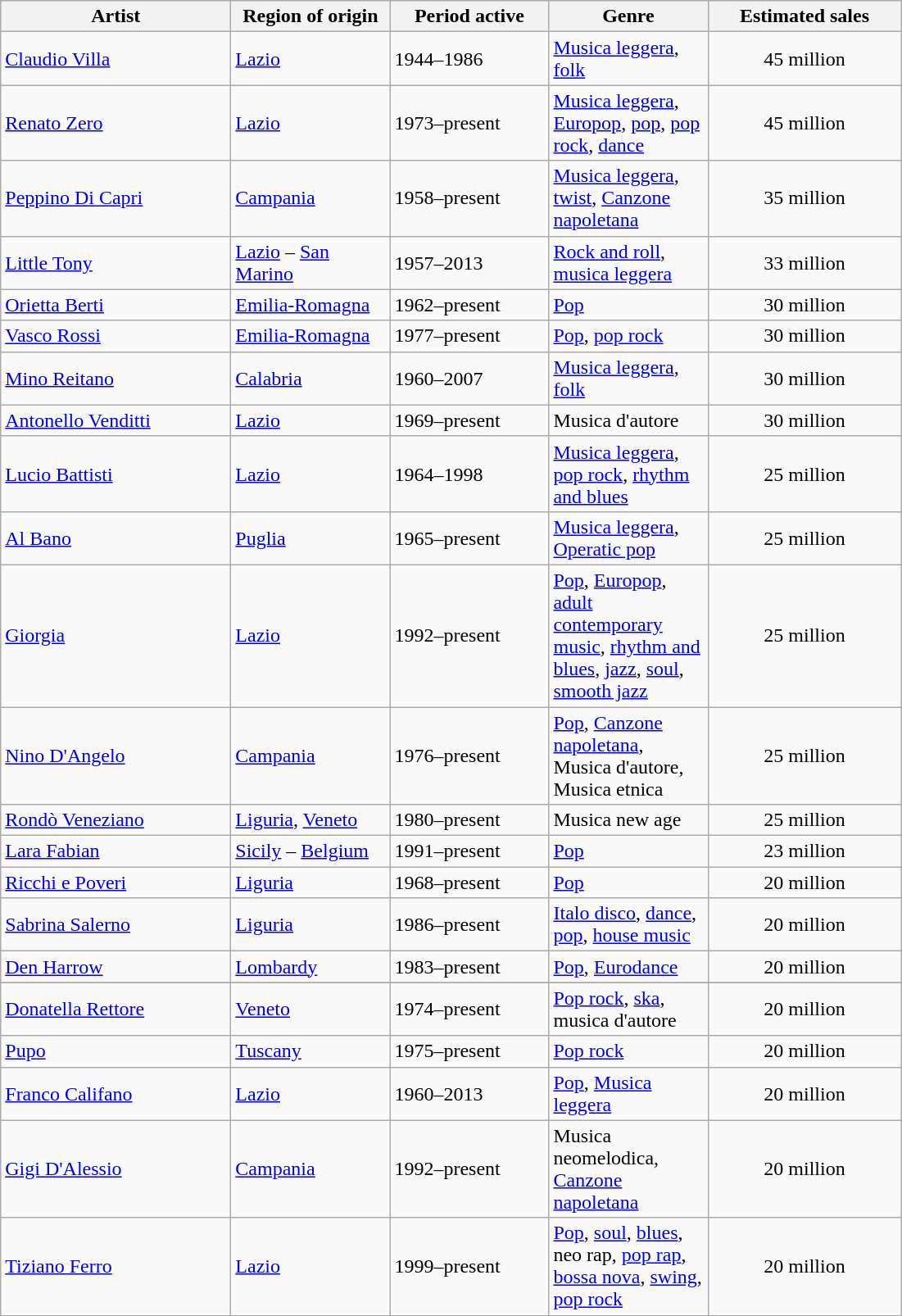<table class="wikitable sortable">
<tr>
<th style="width:180px;">Artist</th>
<th style="width:122px;">Region of origin</th>
<th style="width:122px;">Period active</th>
<th style="width:122px;">Genre</th>
<th style="width:150px;">Estimated sales</th>
</tr>
<tr>
<td><a href='#'>Claudio Villa</a></td>
<td><a href='#'>Lazio</a></td>
<td>1944–1986</td>
<td><a href='#'>Musica leggera</a>, <a href='#'>folk</a></td>
<td style="text-align:center;">45 million</td>
</tr>
<tr>
<td><a href='#'>Renato Zero</a></td>
<td><a href='#'>Lazio</a></td>
<td>1973–present</td>
<td><a href='#'>Musica leggera</a>, <a href='#'>Europop</a>, <a href='#'>pop</a>, <a href='#'>pop rock</a>, <a href='#'>dance</a></td>
<td style="text-align:center;">45 million</td>
</tr>
<tr>
<td><a href='#'>Peppino Di Capri</a></td>
<td><a href='#'>Campania</a></td>
<td>1958–present</td>
<td><a href='#'>Musica leggera</a>, <a href='#'>twist</a>, <a href='#'>Canzone napoletana</a></td>
<td style="text-align:center;">35 million</td>
</tr>
<tr>
<td><a href='#'>Little Tony</a></td>
<td><a href='#'>Lazio</a> – <a href='#'>San Marino</a></td>
<td>1957–2013</td>
<td><a href='#'>Rock and roll</a>, <a href='#'>musica leggera</a></td>
<td style="text-align:center;">33 million</td>
</tr>
<tr>
<td><a href='#'>Orietta Berti</a></td>
<td><a href='#'>Emilia-Romagna</a></td>
<td>1962–present</td>
<td><a href='#'>Pop</a></td>
<td style="text-align:center;">30 million</td>
</tr>
<tr>
<td><a href='#'>Vasco Rossi</a></td>
<td><a href='#'>Emilia-Romagna</a></td>
<td>1977–present</td>
<td><a href='#'>Pop</a>, <a href='#'>pop rock</a></td>
<td style="text-align:center;">30 million</td>
</tr>
<tr>
<td><a href='#'>Mino Reitano</a></td>
<td><a href='#'>Calabria</a></td>
<td>1960–2007</td>
<td><a href='#'>Musica leggera</a>, <a href='#'>folk</a></td>
<td style="text-align:center;">30 million</td>
</tr>
<tr>
<td><a href='#'>Antonello Venditti</a></td>
<td><a href='#'>Lazio</a></td>
<td>1969–present</td>
<td>Musica d'autore</td>
<td style="text-align:center;">30 million</td>
</tr>
<tr>
<td><a href='#'>Lucio Battisti</a></td>
<td><a href='#'>Lazio</a></td>
<td>1964–1998</td>
<td><a href='#'>Musica leggera</a>, <a href='#'>pop rock</a>, <a href='#'>rhythm and blues</a></td>
<td style="text-align:center;">25 million</td>
</tr>
<tr>
<td><a href='#'>Al Bano</a></td>
<td><a href='#'>Puglia</a></td>
<td>1965–present</td>
<td><a href='#'>Musica leggera</a>, <a href='#'>Operatic pop</a></td>
<td style="text-align:center;">25 million</td>
</tr>
<tr>
<td><a href='#'>Giorgia</a></td>
<td><a href='#'>Lazio</a></td>
<td>1992–present</td>
<td><a href='#'>Pop</a>, <a href='#'>Europop</a>, <a href='#'>adult contemporary music</a>, <a href='#'>rhythm and blues</a>, <a href='#'>jazz</a>, <a href='#'>soul</a>, <a href='#'>smooth jazz</a></td>
<td style="text-align:center;">25 million</td>
</tr>
<tr>
<td><a href='#'>Nino D'Angelo</a></td>
<td><a href='#'>Campania</a></td>
<td>1976–present</td>
<td><a href='#'>Pop</a>, <a href='#'>Canzone napoletana</a>, Musica d'autore, Musica etnica</td>
<td style="text-align:center;">25 million</td>
</tr>
<tr>
<td><a href='#'>Rondò Veneziano</a></td>
<td><a href='#'>Liguria</a>, <a href='#'>Veneto</a></td>
<td>1980–present</td>
<td>Musica new age</td>
<td style="text-align:center;">25 million</td>
</tr>
<tr>
<td><a href='#'>Lara Fabian</a></td>
<td><a href='#'>Sicily</a> – <a href='#'>Belgium</a></td>
<td>1991–present</td>
<td><a href='#'>Pop</a></td>
<td style="text-align:center;">23 million</td>
</tr>
<tr>
<td><a href='#'>Ricchi e Poveri</a></td>
<td><a href='#'>Liguria</a></td>
<td>1968–present</td>
<td><a href='#'>Pop</a></td>
<td style="text-align:center;">20 million</td>
</tr>
<tr>
<td><a href='#'>Sabrina Salerno</a></td>
<td><a href='#'>Liguria</a></td>
<td>1986–present</td>
<td><a href='#'>Italo disco</a>, <a href='#'>dance</a>, <a href='#'>pop</a>, <a href='#'>house music</a></td>
<td style="text-align:center;">20 million</td>
</tr>
<tr>
<td><a href='#'>Den Harrow</a></td>
<td><a href='#'>Lombardy</a></td>
<td>1983–present</td>
<td><a href='#'>Pop</a>, <a href='#'>Eurodance</a></td>
<td style="text-align:center;">20 million</td>
</tr>
<tr>
</tr>
<tr>
<td><a href='#'>Donatella Rettore</a></td>
<td><a href='#'>Veneto</a></td>
<td>1974–present</td>
<td><a href='#'>Pop rock</a>, <a href='#'>ska</a>, musica d'autore</td>
<td style="text-align:center;">20 million</td>
</tr>
<tr>
<td><a href='#'>Pupo</a></td>
<td><a href='#'>Tuscany</a></td>
<td>1975–present</td>
<td><a href='#'>Pop rock</a></td>
<td style="text-align:center;">20 million</td>
</tr>
<tr>
<td><a href='#'>Franco Califano</a></td>
<td><a href='#'>Lazio</a></td>
<td>1960–2013</td>
<td><a href='#'>Pop</a>, <a href='#'>Musica leggera</a></td>
<td style="text-align:center;">20 million</td>
</tr>
<tr>
<td><a href='#'>Gigi D'Alessio</a></td>
<td><a href='#'>Campania</a></td>
<td>1992–present</td>
<td>Musica neomelodica, <a href='#'>Canzone napoletana</a></td>
<td style="text-align:center;">20 million</td>
</tr>
<tr>
<td><a href='#'>Tiziano Ferro</a></td>
<td><a href='#'>Lazio</a></td>
<td>1999–present</td>
<td><a href='#'>Pop</a>, <a href='#'>soul</a>, <a href='#'>blues</a>, neo rap, <a href='#'>pop rap</a>, <a href='#'>bossa nova</a>, <a href='#'>swing</a>, <a href='#'>pop rock</a></td>
<td style="text-align:center;">20 million</td>
</tr>
</table>
